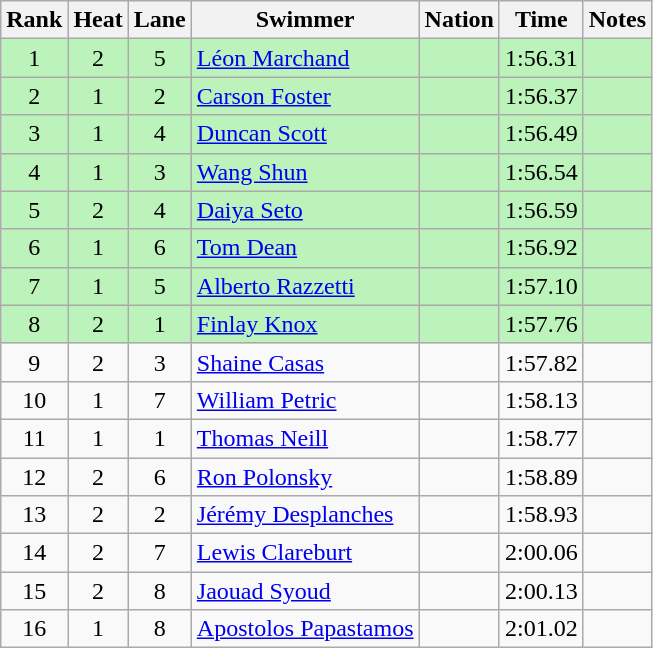<table class="wikitable sortable mw-collapsible" style="text-align:center">
<tr>
<th scope="col">Rank</th>
<th scope="col">Heat</th>
<th scope="col">Lane</th>
<th scope="col">Swimmer</th>
<th scope="col">Nation</th>
<th scope="col">Time</th>
<th scope="col">Notes</th>
</tr>
<tr bgcolor=bbf3bb>
<td>1</td>
<td>2</td>
<td>5</td>
<td align="left"><a href='#'>Léon Marchand</a></td>
<td align="left"></td>
<td>1:56.31</td>
<td></td>
</tr>
<tr bgcolor=bbf3bb>
<td>2</td>
<td>1</td>
<td>2</td>
<td align="left"><a href='#'>Carson Foster</a></td>
<td align="left"></td>
<td>1:56.37</td>
<td></td>
</tr>
<tr bgcolor=bbf3bb>
<td>3</td>
<td>1</td>
<td>4</td>
<td align="left"><a href='#'>Duncan Scott</a></td>
<td align="left"></td>
<td>1:56.49</td>
<td></td>
</tr>
<tr bgcolor=bbf3bb>
<td>4</td>
<td>1</td>
<td>3</td>
<td align="left"><a href='#'>Wang Shun</a></td>
<td align="left"></td>
<td>1:56.54</td>
<td></td>
</tr>
<tr bgcolor=bbf3bb>
<td>5</td>
<td>2</td>
<td>4</td>
<td align="left"><a href='#'>Daiya Seto</a></td>
<td align="left"></td>
<td>1:56.59</td>
<td></td>
</tr>
<tr bgcolor=bbf3bb>
<td>6</td>
<td>1</td>
<td>6</td>
<td align="left"><a href='#'>Tom Dean</a></td>
<td align="left"></td>
<td>1:56.92</td>
<td></td>
</tr>
<tr bgcolor=bbf3bb>
<td>7</td>
<td>1</td>
<td>5</td>
<td align="left"><a href='#'>Alberto Razzetti</a></td>
<td align="left"></td>
<td>1:57.10</td>
<td></td>
</tr>
<tr bgcolor=bbf3bb>
<td>8</td>
<td>2</td>
<td>1</td>
<td align="left"><a href='#'>Finlay Knox</a></td>
<td align="left"></td>
<td>1:57.76</td>
<td></td>
</tr>
<tr>
<td>9</td>
<td>2</td>
<td>3</td>
<td align="left"><a href='#'>Shaine Casas</a></td>
<td align="left"></td>
<td>1:57.82</td>
<td></td>
</tr>
<tr>
<td>10</td>
<td>1</td>
<td>7</td>
<td align="left"><a href='#'>William Petric</a></td>
<td align="left"></td>
<td>1:58.13</td>
<td></td>
</tr>
<tr>
<td>11</td>
<td>1</td>
<td>1</td>
<td align="left"><a href='#'>Thomas Neill</a></td>
<td align="left"></td>
<td>1:58.77</td>
<td></td>
</tr>
<tr>
<td>12</td>
<td>2</td>
<td>6</td>
<td align="left"><a href='#'>Ron Polonsky</a></td>
<td align="left"></td>
<td>1:58.89</td>
<td></td>
</tr>
<tr>
<td>13</td>
<td>2</td>
<td>2</td>
<td align="left"><a href='#'>Jérémy Desplanches</a></td>
<td align="left"></td>
<td>1:58.93</td>
<td></td>
</tr>
<tr>
<td>14</td>
<td>2</td>
<td>7</td>
<td align="left"><a href='#'>Lewis Clareburt</a></td>
<td align="left"></td>
<td>2:00.06</td>
<td></td>
</tr>
<tr>
<td>15</td>
<td>2</td>
<td>8</td>
<td align="left"><a href='#'>Jaouad Syoud</a></td>
<td align="left"></td>
<td>2:00.13</td>
<td></td>
</tr>
<tr>
<td>16</td>
<td>1</td>
<td>8</td>
<td align="left"><a href='#'>Apostolos Papastamos</a></td>
<td align="left"></td>
<td>2:01.02</td>
<td></td>
</tr>
</table>
